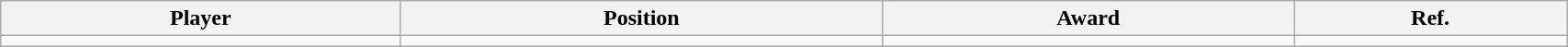<table class="wikitable" style="width: 90%;text-align: center;">
<tr>
<th style=>Player</th>
<th style=>Position</th>
<th style=>Award</th>
<th style=>Ref.</th>
</tr>
<tr align="center">
<td></td>
<td></td>
<td></td>
<td></td>
</tr>
</table>
